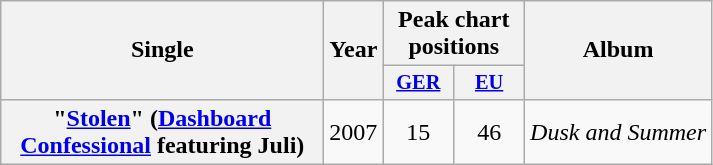<table class="wikitable plainrowheaders" style="text-align:center;">
<tr>
<th scope="colw" rowspan="2" style="width:13em;">Single</th>
<th scope="col" rowspan="2">Year</th>
<th scope="col" colspan="2">Peak chart positions</th>
<th scope="col" rowspan="2">Album</th>
</tr>
<tr>
<th scope="col" style="width:3em;font-size:85%;"><a href='#'>GER</a><br></th>
<th scope="col" style="width:3em;font-size:85%;"><a href='#'>EU</a><br></th>
</tr>
<tr>
<th scope="row">"<a href='#'>Stolen</a>" <span>(<a href='#'>Dashboard Confessional</a> featuring Juli)</span></th>
<td>2007</td>
<td>15</td>
<td>46</td>
<td><em>Dusk and Summer</em></td>
</tr>
</table>
